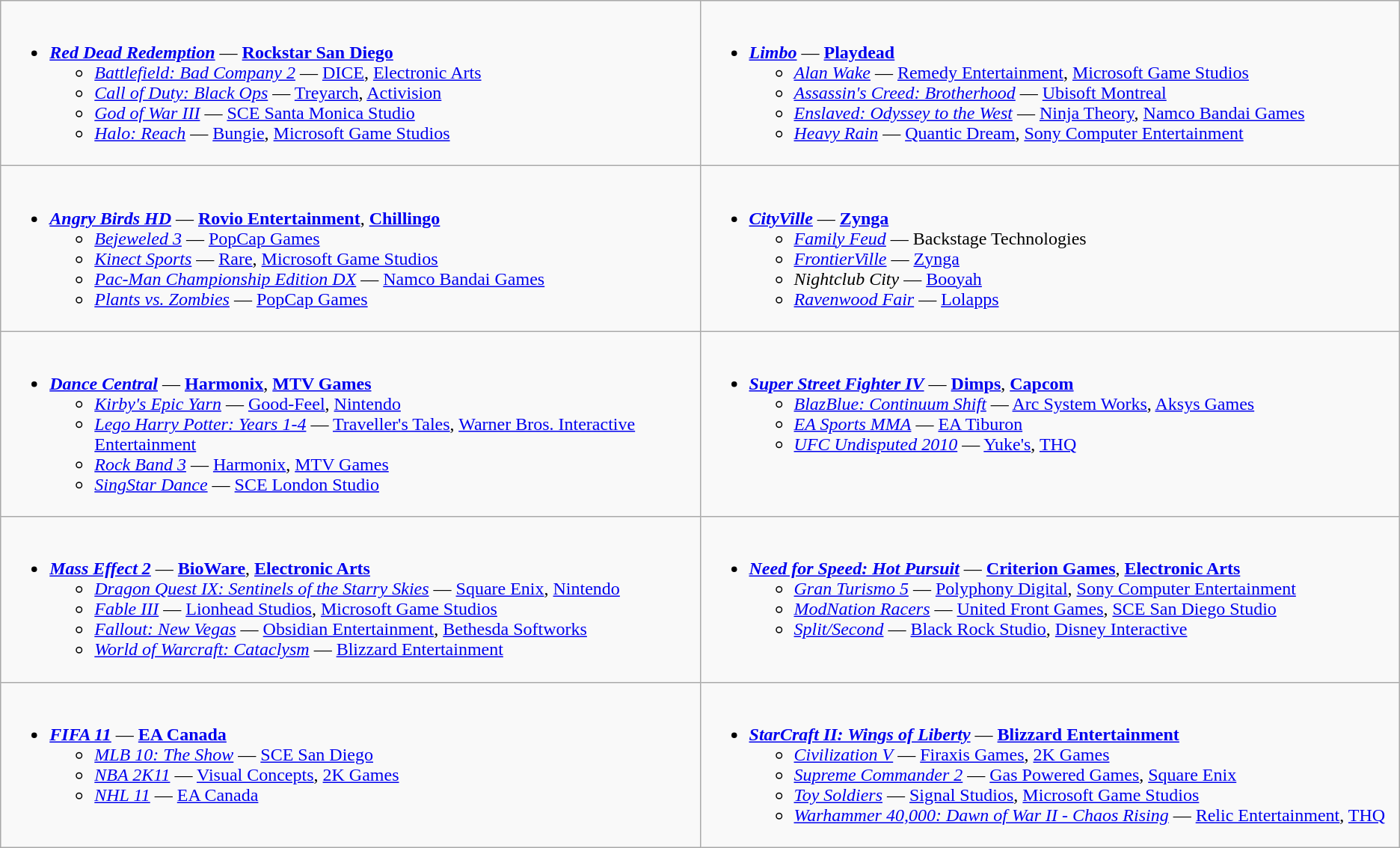<table class="wikitable">
<tr>
<td valign="top" width="50%"><br><ul><li><strong><em><a href='#'>Red Dead Redemption</a></em></strong> — <strong><a href='#'>Rockstar San Diego</a></strong><ul><li><em><a href='#'>Battlefield: Bad Company 2</a></em> — <a href='#'>DICE</a>, <a href='#'>Electronic Arts</a></li><li><em><a href='#'>Call of Duty: Black Ops</a></em> — <a href='#'>Treyarch</a>, <a href='#'>Activision</a></li><li><em><a href='#'>God of War III</a></em> — <a href='#'>SCE Santa Monica Studio</a></li><li><em><a href='#'>Halo: Reach</a></em> — <a href='#'>Bungie</a>, <a href='#'>Microsoft Game Studios</a></li></ul></li></ul></td>
<td valign="top" width="50%"><br><ul><li><strong><em><a href='#'>Limbo</a></em></strong> — <strong><a href='#'>Playdead</a></strong><ul><li><em><a href='#'>Alan Wake</a></em> — <a href='#'>Remedy Entertainment</a>, <a href='#'>Microsoft Game Studios</a></li><li><em><a href='#'>Assassin's Creed: Brotherhood</a></em> — <a href='#'>Ubisoft Montreal</a></li><li><em><a href='#'>Enslaved: Odyssey to the West</a></em> — <a href='#'>Ninja Theory</a>, <a href='#'>Namco Bandai Games</a></li><li><em><a href='#'>Heavy Rain</a></em> — <a href='#'>Quantic Dream</a>, <a href='#'>Sony Computer Entertainment</a></li></ul></li></ul></td>
</tr>
<tr>
<td valign="top" width="50%"><br><ul><li><strong><em><a href='#'>Angry Birds HD</a></em></strong> — <strong><a href='#'>Rovio Entertainment</a></strong>, <strong><a href='#'>Chillingo</a></strong><ul><li><em><a href='#'>Bejeweled 3</a></em> — <a href='#'>PopCap Games</a></li><li><em><a href='#'>Kinect Sports</a></em> — <a href='#'>Rare</a>, <a href='#'>Microsoft Game Studios</a></li><li><em><a href='#'>Pac-Man Championship Edition DX</a></em> — <a href='#'>Namco Bandai Games</a></li><li><em><a href='#'>Plants vs. Zombies</a></em> — <a href='#'>PopCap Games</a></li></ul></li></ul></td>
<td valign="top" width="50%"><br><ul><li><strong><em><a href='#'>CityVille</a></em></strong> — <strong><a href='#'>Zynga</a></strong><ul><li><em><a href='#'>Family Feud</a></em> — Backstage Technologies</li><li><em><a href='#'>FrontierVille</a></em> — <a href='#'>Zynga</a></li><li><em>Nightclub City</em> — <a href='#'>Booyah</a></li><li><em><a href='#'>Ravenwood Fair</a></em> — <a href='#'>Lolapps</a></li></ul></li></ul></td>
</tr>
<tr>
<td valign="top" width="50%"><br><ul><li><strong><em><a href='#'>Dance Central</a></em></strong> — <strong><a href='#'>Harmonix</a></strong>, <strong><a href='#'>MTV Games</a></strong><ul><li><em><a href='#'>Kirby's Epic Yarn</a></em> — <a href='#'>Good-Feel</a>, <a href='#'>Nintendo</a></li><li><em><a href='#'>Lego Harry Potter: Years 1-4</a></em> — <a href='#'>Traveller's Tales</a>, <a href='#'>Warner Bros. Interactive Entertainment</a></li><li><em><a href='#'>Rock Band 3</a></em> — <a href='#'>Harmonix</a>, <a href='#'>MTV Games</a></li><li><em><a href='#'>SingStar Dance</a></em> — <a href='#'>SCE London Studio</a></li></ul></li></ul></td>
<td valign="top" width="50%"><br><ul><li><strong><em><a href='#'>Super Street Fighter IV</a></em></strong> — <strong><a href='#'>Dimps</a></strong>, <strong><a href='#'>Capcom</a></strong><ul><li><em><a href='#'>BlazBlue: Continuum Shift</a></em> — <a href='#'>Arc System Works</a>, <a href='#'>Aksys Games</a></li><li><em><a href='#'>EA Sports MMA</a></em> — <a href='#'>EA Tiburon</a></li><li><em><a href='#'>UFC Undisputed 2010</a></em> — <a href='#'>Yuke's</a>, <a href='#'>THQ</a></li></ul></li></ul></td>
</tr>
<tr>
<td valign="top" width="50%"><br><ul><li><strong><em><a href='#'>Mass Effect 2</a></em></strong> — <strong><a href='#'>BioWare</a></strong>, <strong><a href='#'>Electronic Arts</a></strong><ul><li><em><a href='#'>Dragon Quest IX: Sentinels of the Starry Skies</a></em> — <a href='#'>Square Enix</a>, <a href='#'>Nintendo</a></li><li><em><a href='#'>Fable III</a></em> — <a href='#'>Lionhead Studios</a>, <a href='#'>Microsoft Game Studios</a></li><li><em><a href='#'>Fallout: New Vegas</a></em> — <a href='#'>Obsidian Entertainment</a>, <a href='#'>Bethesda Softworks</a></li><li><em><a href='#'>World of Warcraft: Cataclysm</a></em> — <a href='#'>Blizzard Entertainment</a></li></ul></li></ul></td>
<td valign="top" width="50%"><br><ul><li><strong><em><a href='#'>Need for Speed: Hot Pursuit</a></em></strong> — <strong><a href='#'>Criterion Games</a></strong>, <strong><a href='#'>Electronic Arts</a></strong><ul><li><em><a href='#'>Gran Turismo 5</a></em> — <a href='#'>Polyphony Digital</a>, <a href='#'>Sony Computer Entertainment</a></li><li><em><a href='#'>ModNation Racers</a></em> — <a href='#'>United Front Games</a>, <a href='#'>SCE San Diego Studio</a></li><li><em><a href='#'>Split/Second</a></em> — <a href='#'>Black Rock Studio</a>, <a href='#'>Disney Interactive</a></li></ul></li></ul></td>
</tr>
<tr>
<td valign="top" width="50%"><br><ul><li><strong><em><a href='#'>FIFA 11</a></em></strong> — <strong><a href='#'>EA Canada</a></strong><ul><li><em><a href='#'>MLB 10: The Show</a></em> — <a href='#'>SCE San Diego</a></li><li><em><a href='#'>NBA 2K11</a></em> — <a href='#'>Visual Concepts</a>, <a href='#'>2K Games</a></li><li><em><a href='#'>NHL 11</a></em> — <a href='#'>EA Canada</a></li></ul></li></ul></td>
<td valign="top" width="50%"><br><ul><li><strong><em><a href='#'>StarCraft II: Wings of Liberty</a></em></strong> — <strong><a href='#'>Blizzard Entertainment</a></strong><ul><li><em><a href='#'>Civilization V</a></em> — <a href='#'>Firaxis Games</a>, <a href='#'>2K Games</a></li><li><em><a href='#'>Supreme Commander 2</a></em> — <a href='#'>Gas Powered Games</a>, <a href='#'>Square Enix</a></li><li><em><a href='#'>Toy Soldiers</a></em> — <a href='#'>Signal Studios</a>, <a href='#'>Microsoft Game Studios</a></li><li><em><a href='#'>Warhammer 40,000: Dawn of War II - Chaos Rising</a></em> —  <a href='#'>Relic Entertainment</a>, <a href='#'>THQ</a></li></ul></li></ul></td>
</tr>
</table>
